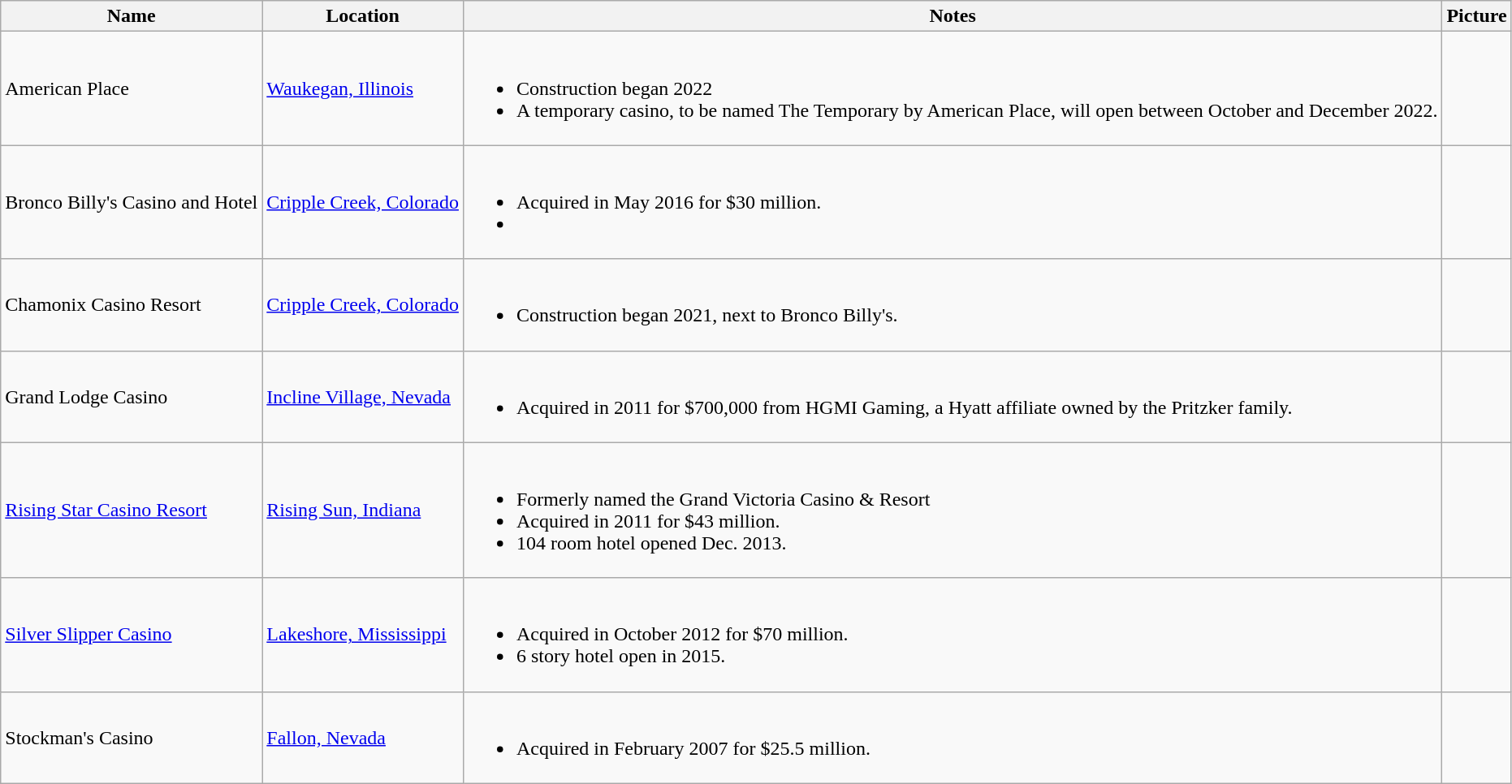<table class="wikitable sortable">
<tr>
<th>Name</th>
<th>Location</th>
<th>Notes</th>
<th>Picture</th>
</tr>
<tr>
<td>American Place</td>
<td><a href='#'>Waukegan, Illinois</a></td>
<td><br><ul><li>Construction began 2022</li><li>A temporary casino, to be named The Temporary by American Place, will open between October and December 2022.</li></ul></td>
<td></td>
</tr>
<tr>
<td>Bronco Billy's Casino and Hotel</td>
<td><a href='#'>Cripple Creek, Colorado</a></td>
<td><br><ul><li>Acquired in May 2016 for $30 million.</li><li></li></ul></td>
<td></td>
</tr>
<tr>
<td>Chamonix Casino Resort</td>
<td><a href='#'>Cripple Creek, Colorado</a></td>
<td><br><ul><li>Construction began 2021, next to Bronco Billy's.</li></ul></td>
<td></td>
</tr>
<tr>
<td>Grand Lodge Casino</td>
<td><a href='#'>Incline Village, Nevada</a></td>
<td><br><ul><li>Acquired in 2011 for $700,000 from HGMI Gaming, a Hyatt affiliate owned by the Pritzker family.</li></ul></td>
<td></td>
</tr>
<tr>
<td><a href='#'>Rising Star Casino Resort</a></td>
<td><a href='#'>Rising Sun, Indiana</a></td>
<td><br><ul><li>Formerly named the Grand Victoria Casino & Resort</li><li>Acquired in 2011 for $43 million.</li><li>104 room hotel opened Dec. 2013.</li></ul></td>
<td></td>
</tr>
<tr>
<td><a href='#'>Silver Slipper Casino</a></td>
<td><a href='#'>Lakeshore, Mississippi</a></td>
<td><br><ul><li>Acquired in October 2012 for $70 million.</li><li>6 story hotel open in  2015.</li></ul></td>
<td></td>
</tr>
<tr>
<td>Stockman's Casino</td>
<td><a href='#'>Fallon, Nevada</a></td>
<td><br><ul><li>Acquired in February 2007 for $25.5 million.</li></ul></td>
<td></td>
</tr>
</table>
